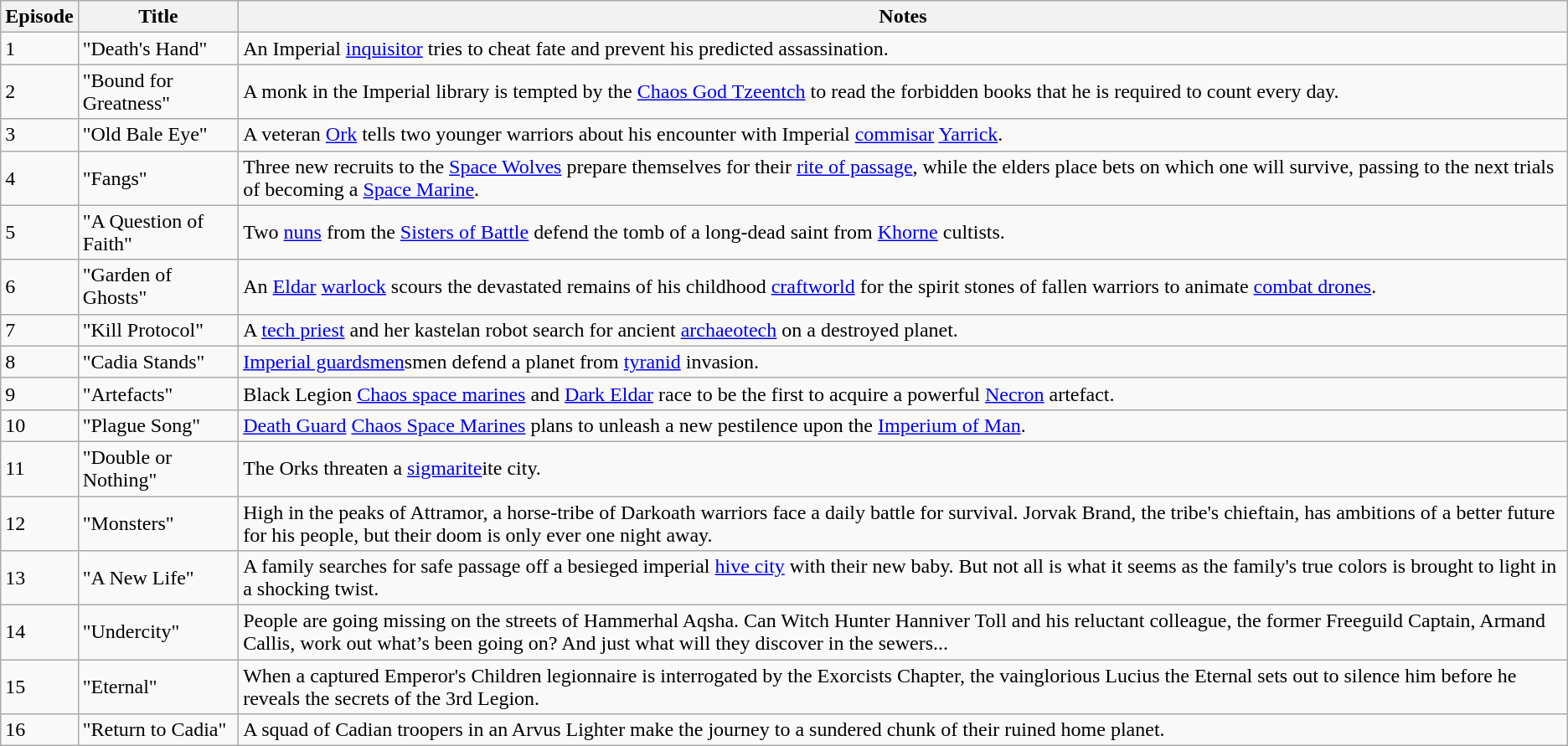<table class="wikitable">
<tr>
<th>Episode</th>
<th>Title</th>
<th>Notes</th>
</tr>
<tr>
<td>1</td>
<td>"Death's Hand"</td>
<td>An Imperial <a href='#'>inquisitor</a> tries to cheat fate and prevent his predicted assassination.</td>
</tr>
<tr>
<td>2</td>
<td>"Bound for Greatness"</td>
<td>A monk in the Imperial library is tempted by the <a href='#'>Chaos God Tzeentch</a> to read the forbidden books that he is required to count every day.</td>
</tr>
<tr>
<td>3</td>
<td>"Old Bale Eye"</td>
<td>A veteran <a href='#'>Ork</a> tells two younger warriors about his encounter with Imperial <a href='#'>commisar</a> <a href='#'>Yarrick</a>.</td>
</tr>
<tr>
<td>4</td>
<td>"Fangs"</td>
<td>Three new recruits to the <a href='#'>Space Wolves</a> prepare themselves for their <a href='#'>rite of passage</a>, while the elders place bets on which one will survive, passing to the next trials of becoming a <a href='#'>Space Marine</a>.</td>
</tr>
<tr>
<td>5</td>
<td>"A Question of Faith"</td>
<td>Two <a href='#'>nuns</a> from the <a href='#'>Sisters of Battle</a> defend the tomb of a long-dead saint from <a href='#'>Khorne</a> cultists.</td>
</tr>
<tr>
<td>6</td>
<td>"Garden of Ghosts"</td>
<td>An <a href='#'>Eldar</a> <a href='#'>warlock</a> scours the devastated remains of his childhood <a href='#'>craftworld</a> for the spirit stones of fallen warriors to animate <a href='#'>combat drones</a>.</td>
</tr>
<tr>
<td>7</td>
<td>"Kill Protocol"</td>
<td>A <a href='#'>tech priest</a> and her kastelan robot search for ancient <a href='#'>archaeotech</a> on a destroyed planet.</td>
</tr>
<tr>
<td>8</td>
<td>"Cadia Stands"</td>
<td><a href='#'>Imperial guardsmen</a>smen defend a planet from <a href='#'>tyranid</a> invasion.</td>
</tr>
<tr>
<td>9</td>
<td>"Artefacts"</td>
<td>Black Legion <a href='#'>Chaos space marines</a> and <a href='#'>Dark Eldar</a> race to be the first to acquire a powerful <a href='#'>Necron</a> artefact.</td>
</tr>
<tr>
<td>10</td>
<td>"Plague Song"</td>
<td><a href='#'>Death Guard</a> <a href='#'>Chaos Space Marines</a> plans to unleash a new pestilence upon the <a href='#'>Imperium of Man</a>.</td>
</tr>
<tr>
<td>11</td>
<td>"Double or Nothing"</td>
<td>The Orks threaten a <a href='#'>sigmarite</a>ite city.</td>
</tr>
<tr>
<td>12</td>
<td>"Monsters"</td>
<td>High in the peaks of Attramor, a horse-tribe of Darkoath warriors face a daily battle for survival. Jorvak Brand, the tribe's chieftain, has ambitions of a better future for his people, but their doom is only ever one night away.</td>
</tr>
<tr>
<td>13</td>
<td>"A New Life"</td>
<td>A family searches for safe passage off a besieged imperial <a href='#'>hive city</a> with their new baby. But not all is what it seems as the family's true colors is brought to light in a shocking twist.</td>
</tr>
<tr>
<td>14</td>
<td>"Undercity"</td>
<td>People are going missing on the streets of Hammerhal Aqsha. Can Witch Hunter Hanniver Toll and his reluctant colleague, the former Freeguild Captain, Armand Callis, work out what’s been going on? And just what will they discover in the sewers...</td>
</tr>
<tr>
<td>15</td>
<td>"Eternal"</td>
<td>When a captured Emperor's Children legionnaire is interrogated by the Exorcists Chapter, the vainglorious Lucius the Eternal sets out to silence him before he reveals the secrets of the 3rd Legion.</td>
</tr>
<tr>
<td>16</td>
<td>"Return to Cadia"</td>
<td>A squad of Cadian troopers in an Arvus Lighter make the journey to a sundered chunk of their ruined home planet.</td>
</tr>
</table>
